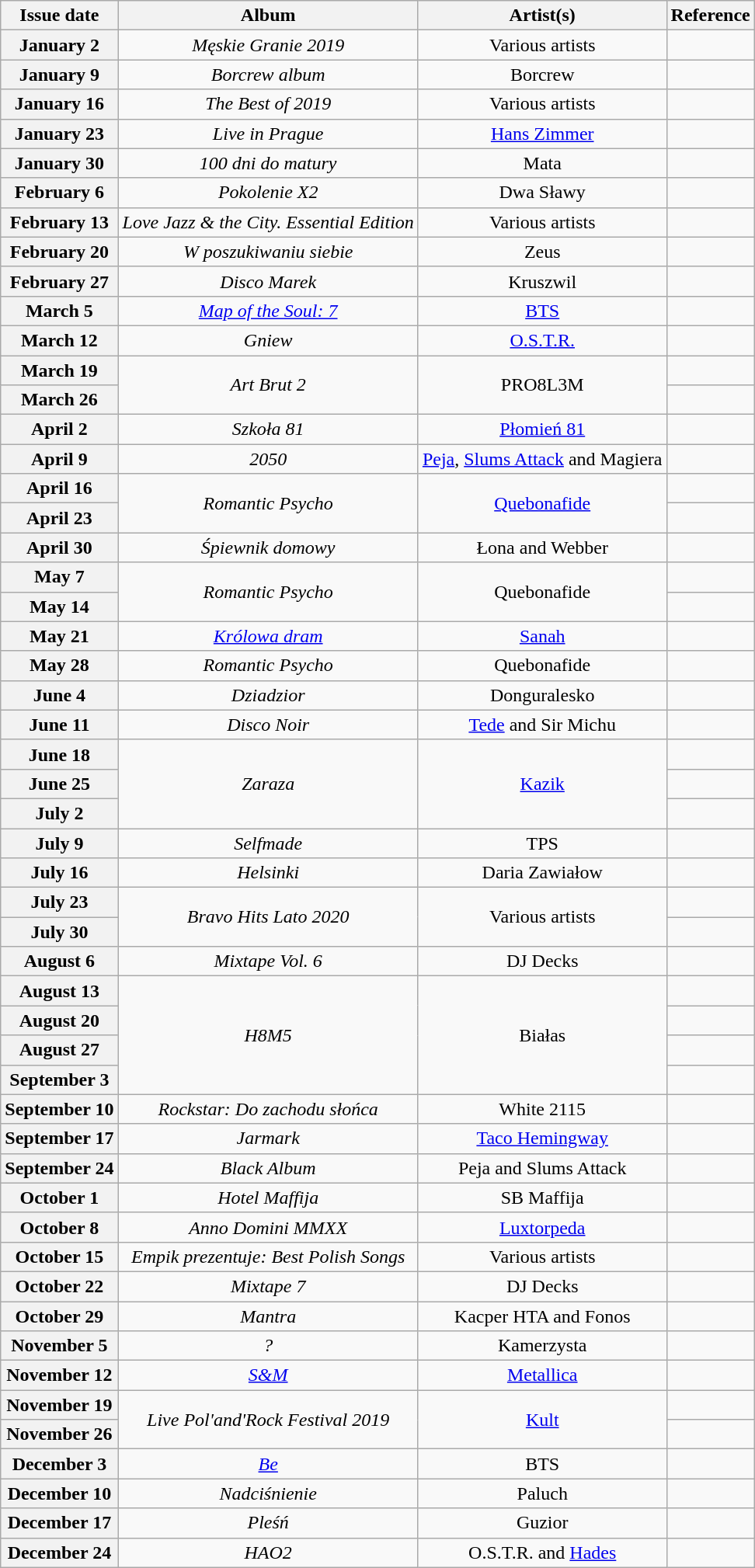<table class="wikitable plainrowheaders" style="text-align: center">
<tr>
<th>Issue date</th>
<th>Album</th>
<th>Artist(s)</th>
<th>Reference</th>
</tr>
<tr>
<th scope="row">January 2</th>
<td><em>Męskie Granie 2019</em></td>
<td>Various artists</td>
<td></td>
</tr>
<tr>
<th scope="row">January 9</th>
<td><em>Borcrew album</em></td>
<td>Borcrew</td>
<td></td>
</tr>
<tr>
<th scope="row">January 16</th>
<td><em>The Best of 2019</em></td>
<td>Various artists</td>
<td></td>
</tr>
<tr>
<th scope="row">January 23</th>
<td><em>Live in Prague</em></td>
<td><a href='#'>Hans Zimmer</a></td>
<td></td>
</tr>
<tr>
<th scope="row">January 30</th>
<td><em>100 dni do matury</em></td>
<td>Mata</td>
<td></td>
</tr>
<tr>
<th scope="row">February 6</th>
<td><em>Pokolenie X2</em></td>
<td>Dwa Sławy</td>
<td></td>
</tr>
<tr>
<th scope="row">February 13</th>
<td><em>Love Jazz & the City. Essential Edition</em></td>
<td>Various artists</td>
<td></td>
</tr>
<tr>
<th scope="row">February 20</th>
<td><em>W poszukiwaniu siebie</em></td>
<td>Zeus</td>
<td></td>
</tr>
<tr>
<th scope="row">February 27</th>
<td><em>Disco Marek</em></td>
<td>Kruszwil</td>
<td></td>
</tr>
<tr>
<th scope="row">March 5</th>
<td><em><a href='#'>Map of the Soul: 7</a></em></td>
<td><a href='#'>BTS</a></td>
<td></td>
</tr>
<tr>
<th scope="row">March 12</th>
<td><em>Gniew</em></td>
<td><a href='#'>O.S.T.R.</a></td>
<td></td>
</tr>
<tr>
<th scope="row">March 19</th>
<td rowspan="2"><em>Art Brut 2</em></td>
<td rowspan="2">PRO8L3M</td>
<td></td>
</tr>
<tr>
<th scope="row">March 26</th>
<td></td>
</tr>
<tr>
<th scope="row">April 2</th>
<td><em>Szkoła 81</em></td>
<td><a href='#'>Płomień 81</a></td>
<td></td>
</tr>
<tr>
<th scope="row">April 9</th>
<td><em>2050</em></td>
<td><a href='#'>Peja</a>, <a href='#'>Slums Attack</a> and Magiera</td>
<td></td>
</tr>
<tr>
<th scope="row">April 16</th>
<td rowspan="2"><em>Romantic Psycho</em></td>
<td rowspan="2"><a href='#'>Quebonafide</a></td>
<td></td>
</tr>
<tr>
<th scope="row">April 23</th>
<td></td>
</tr>
<tr>
<th scope="row">April 30</th>
<td><em>Śpiewnik domowy</em></td>
<td>Łona and Webber</td>
<td></td>
</tr>
<tr>
<th scope="row">May 7</th>
<td rowspan="2"><em>Romantic Psycho</em></td>
<td rowspan="2">Quebonafide</td>
<td></td>
</tr>
<tr>
<th scope="row">May 14</th>
<td></td>
</tr>
<tr>
<th scope="row">May 21</th>
<td><em><a href='#'>Królowa dram</a></em></td>
<td><a href='#'>Sanah</a></td>
<td></td>
</tr>
<tr>
<th scope="row">May 28</th>
<td><em>Romantic Psycho</em></td>
<td>Quebonafide</td>
<td></td>
</tr>
<tr>
<th scope="row">June 4</th>
<td><em>Dziadzior</em></td>
<td>Donguralesko</td>
<td></td>
</tr>
<tr>
<th scope="row">June 11</th>
<td><em>Disco Noir</em></td>
<td><a href='#'>Tede</a> and Sir Michu</td>
<td></td>
</tr>
<tr>
<th scope="row">June 18</th>
<td rowspan="3"><em>Zaraza</em></td>
<td rowspan="3"><a href='#'>Kazik</a></td>
<td></td>
</tr>
<tr>
<th scope="row">June 25</th>
<td></td>
</tr>
<tr>
<th scope="row">July 2</th>
<td></td>
</tr>
<tr>
<th scope="row">July 9</th>
<td><em>Selfmade</em></td>
<td>TPS</td>
<td></td>
</tr>
<tr>
<th scope="row">July 16</th>
<td><em>Helsinki</em></td>
<td>Daria Zawiałow</td>
<td></td>
</tr>
<tr>
<th scope="row">July 23</th>
<td rowspan="2"><em>Bravo Hits Lato 2020</em></td>
<td rowspan="2">Various artists</td>
<td></td>
</tr>
<tr>
<th scope="row">July 30</th>
<td></td>
</tr>
<tr>
<th scope="row">August 6</th>
<td><em>Mixtape Vol. 6</em></td>
<td>DJ Decks</td>
<td></td>
</tr>
<tr>
<th scope="row">August 13</th>
<td rowspan="4"><em>H8M5</em></td>
<td rowspan="4">Białas</td>
<td></td>
</tr>
<tr>
<th scope="row">August 20</th>
<td></td>
</tr>
<tr>
<th scope="row">August 27</th>
<td></td>
</tr>
<tr>
<th scope="row">September 3</th>
<td></td>
</tr>
<tr>
<th scope="row">September 10</th>
<td><em>Rockstar: Do zachodu słońca</em></td>
<td>White 2115</td>
<td></td>
</tr>
<tr>
<th scope="row">September 17</th>
<td><em>Jarmark</em></td>
<td><a href='#'>Taco Hemingway</a></td>
<td></td>
</tr>
<tr>
<th scope="row">September 24</th>
<td><em>Black Album</em></td>
<td>Peja and Slums Attack</td>
<td></td>
</tr>
<tr>
<th scope="row">October 1</th>
<td><em>Hotel Maffija</em></td>
<td>SB Maffija</td>
<td></td>
</tr>
<tr>
<th scope="row">October 8</th>
<td><em>Anno Domini MMXX</em></td>
<td><a href='#'>Luxtorpeda</a></td>
<td></td>
</tr>
<tr>
<th scope="row">October 15</th>
<td><em>Empik prezentuje: Best Polish Songs</em></td>
<td>Various artists</td>
<td></td>
</tr>
<tr>
<th scope="row">October 22</th>
<td><em>Mixtape 7</em></td>
<td>DJ Decks</td>
<td></td>
</tr>
<tr>
<th scope="row">October 29</th>
<td><em>Mantra</em></td>
<td>Kacper HTA and Fonos</td>
<td></td>
</tr>
<tr>
<th scope="row">November 5</th>
<td><em>?</em></td>
<td>Kamerzysta</td>
<td></td>
</tr>
<tr>
<th scope="row">November 12</th>
<td><em><a href='#'>S&M</a></em></td>
<td><a href='#'>Metallica</a></td>
<td></td>
</tr>
<tr>
<th scope="row">November 19</th>
<td rowspan="2"><em>Live Pol'and'Rock Festival 2019</em></td>
<td rowspan="2"><a href='#'>Kult</a></td>
<td></td>
</tr>
<tr>
<th scope="row">November 26</th>
<td></td>
</tr>
<tr>
<th scope="row">December 3</th>
<td><em><a href='#'>Be</a></em></td>
<td>BTS</td>
<td></td>
</tr>
<tr>
<th scope="row">December 10</th>
<td><em>Nadciśnienie</em></td>
<td>Paluch</td>
<td></td>
</tr>
<tr>
<th scope="row">December 17</th>
<td><em>Pleśń</em></td>
<td>Guzior</td>
<td></td>
</tr>
<tr>
<th scope="row">December 24</th>
<td><em>HAO2</em></td>
<td>O.S.T.R. and <a href='#'>Hades</a></td>
<td></td>
</tr>
</table>
